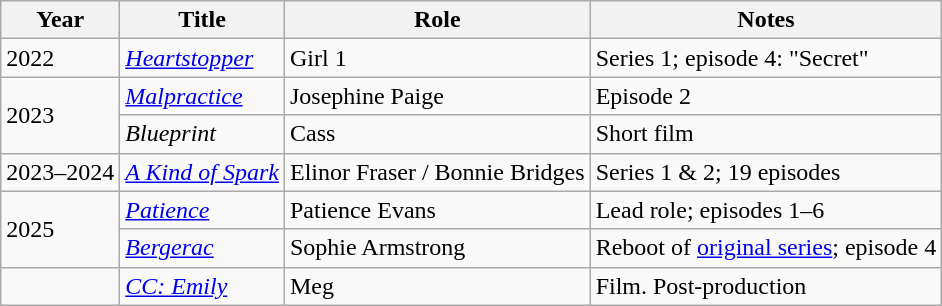<table class="wikitable sortable">
<tr>
<th>Year</th>
<th>Title</th>
<th>Role</th>
<th class="unsortable">Notes</th>
</tr>
<tr>
<td>2022</td>
<td><em><a href='#'>Heartstopper</a></em></td>
<td>Girl 1</td>
<td>Series 1; episode 4: "Secret"</td>
</tr>
<tr>
<td rowspan="2">2023</td>
<td><em><a href='#'>Malpractice</a></em></td>
<td>Josephine Paige</td>
<td>Episode 2</td>
</tr>
<tr>
<td><em>Blueprint</em></td>
<td>Cass</td>
<td>Short film</td>
</tr>
<tr>
<td>2023–2024</td>
<td><em><a href='#'> A Kind of Spark</a></em></td>
<td>Elinor Fraser / Bonnie Bridges</td>
<td>Series 1 & 2; 19 episodes</td>
</tr>
<tr>
<td rowspan="2">2025</td>
<td><em><a href='#'> Patience</a></em></td>
<td>Patience Evans</td>
<td>Lead role; episodes 1–6</td>
</tr>
<tr>
<td><em><a href='#'>Bergerac</a></em></td>
<td>Sophie Armstrong</td>
<td>Reboot of <a href='#'>original series</a>; episode 4</td>
</tr>
<tr>
<td></td>
<td><em><a href='#'>CC: Emily</a></em> </td>
<td>Meg</td>
<td>Film. Post-production</td>
</tr>
</table>
